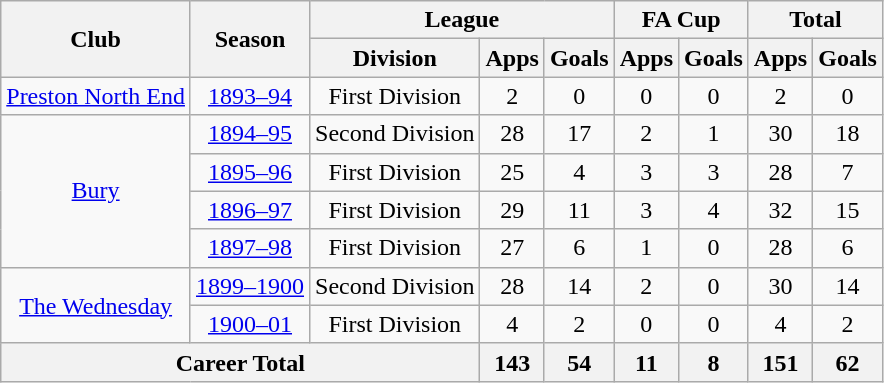<table class="wikitable" style="text-align: center;">
<tr>
<th rowspan="2">Club</th>
<th rowspan="2">Season</th>
<th colspan="3">League</th>
<th colspan="2">FA Cup</th>
<th colspan="2">Total</th>
</tr>
<tr>
<th>Division</th>
<th>Apps</th>
<th>Goals</th>
<th>Apps</th>
<th>Goals</th>
<th>Apps</th>
<th>Goals</th>
</tr>
<tr>
<td><a href='#'>Preston North End</a></td>
<td><a href='#'>1893–94</a></td>
<td>First Division</td>
<td>2</td>
<td>0</td>
<td>0</td>
<td>0</td>
<td>2</td>
<td>0</td>
</tr>
<tr>
<td rowspan=4><a href='#'>Bury</a></td>
<td><a href='#'>1894–95</a></td>
<td>Second Division</td>
<td>28</td>
<td>17</td>
<td>2</td>
<td>1</td>
<td>30</td>
<td>18</td>
</tr>
<tr>
<td><a href='#'>1895–96</a></td>
<td>First Division</td>
<td>25</td>
<td>4</td>
<td>3</td>
<td>3</td>
<td>28</td>
<td>7</td>
</tr>
<tr>
<td><a href='#'>1896–97</a></td>
<td>First Division</td>
<td>29</td>
<td>11</td>
<td>3</td>
<td>4</td>
<td>32</td>
<td>15</td>
</tr>
<tr>
<td><a href='#'>1897–98</a></td>
<td>First Division</td>
<td>27</td>
<td>6</td>
<td>1</td>
<td>0</td>
<td>28</td>
<td>6</td>
</tr>
<tr>
<td rowspan=2><a href='#'>The Wednesday</a></td>
<td><a href='#'>1899–1900</a></td>
<td>Second Division</td>
<td>28</td>
<td>14</td>
<td>2</td>
<td>0</td>
<td>30</td>
<td>14</td>
</tr>
<tr>
<td><a href='#'>1900–01</a></td>
<td>First Division</td>
<td>4</td>
<td>2</td>
<td>0</td>
<td>0</td>
<td>4</td>
<td>2</td>
</tr>
<tr>
<th colspan="3">Career Total</th>
<th>143</th>
<th>54</th>
<th>11</th>
<th>8</th>
<th>151</th>
<th>62</th>
</tr>
</table>
